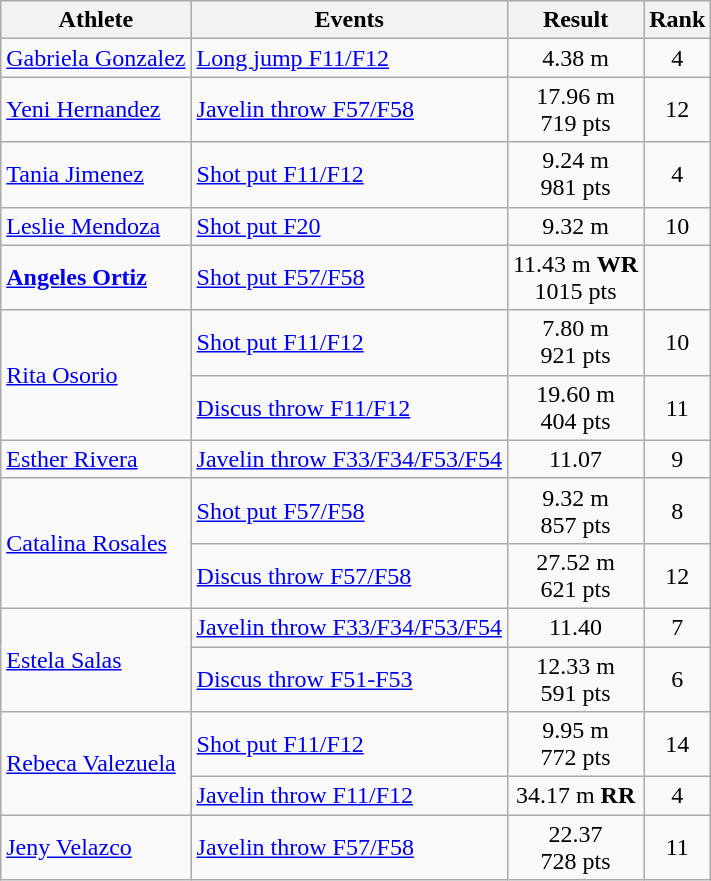<table class=wikitable>
<tr>
<th>Athlete</th>
<th>Events</th>
<th>Result</th>
<th>Rank</th>
</tr>
<tr>
<td><a href='#'>Gabriela Gonzalez</a></td>
<td><a href='#'>Long jump F11/F12</a></td>
<td align="center">4.38 m</td>
<td align="center">4</td>
</tr>
<tr>
<td><a href='#'>Yeni Hernandez</a></td>
<td><a href='#'>Javelin throw F57/F58</a></td>
<td align="center">17.96 m<br>719 pts</td>
<td align="center">12</td>
</tr>
<tr>
<td><a href='#'>Tania Jimenez</a></td>
<td><a href='#'>Shot put F11/F12</a></td>
<td align="center">9.24 m<br>981 pts</td>
<td align="center">4</td>
</tr>
<tr>
<td><a href='#'>Leslie Mendoza</a></td>
<td><a href='#'>Shot put F20</a></td>
<td align="center">9.32 m</td>
<td align="center">10</td>
</tr>
<tr>
<td><strong><a href='#'>Angeles Ortiz</a></strong></td>
<td><a href='#'>Shot put F57/F58</a></td>
<td align="center">11.43 m <strong>WR</strong><br>1015 pts</td>
<td align="center"></td>
</tr>
<tr>
<td rowspan=2><a href='#'>Rita Osorio</a></td>
<td><a href='#'>Shot put F11/F12</a></td>
<td align="center">7.80 m<br>921 pts</td>
<td align="center">10</td>
</tr>
<tr>
<td><a href='#'>Discus throw F11/F12</a></td>
<td align="center">19.60 m<br>404 pts</td>
<td align="center">11</td>
</tr>
<tr>
<td><a href='#'>Esther Rivera</a></td>
<td><a href='#'>Javelin throw F33/F34/F53/F54</a></td>
<td align="center">11.07</td>
<td align="center">9</td>
</tr>
<tr>
<td rowspan=2><a href='#'>Catalina Rosales</a></td>
<td><a href='#'>Shot put F57/F58</a></td>
<td align="center">9.32 m<br>857 pts</td>
<td align="center">8</td>
</tr>
<tr>
<td><a href='#'>Discus throw F57/F58</a></td>
<td align="center">27.52 m<br>621 pts</td>
<td align="center">12</td>
</tr>
<tr>
<td rowspan=2><a href='#'>Estela Salas</a></td>
<td><a href='#'>Javelin throw F33/F34/F53/F54</a></td>
<td align="center">11.40</td>
<td align="center">7</td>
</tr>
<tr>
<td><a href='#'>Discus throw F51-F53</a></td>
<td align="center">12.33 m<br>591 pts</td>
<td align="center">6</td>
</tr>
<tr>
<td rowspan=2><a href='#'>Rebeca Valezuela</a></td>
<td><a href='#'>Shot put F11/F12</a></td>
<td align="center">9.95 m<br>772 pts</td>
<td align="center">14</td>
</tr>
<tr>
<td><a href='#'>Javelin throw F11/F12</a></td>
<td align="center">34.17 m <strong>RR</strong></td>
<td align="center">4</td>
</tr>
<tr>
<td><a href='#'>Jeny Velazco</a></td>
<td><a href='#'>Javelin throw F57/F58</a></td>
<td align="center">22.37<br>728 pts</td>
<td align="center">11</td>
</tr>
</table>
